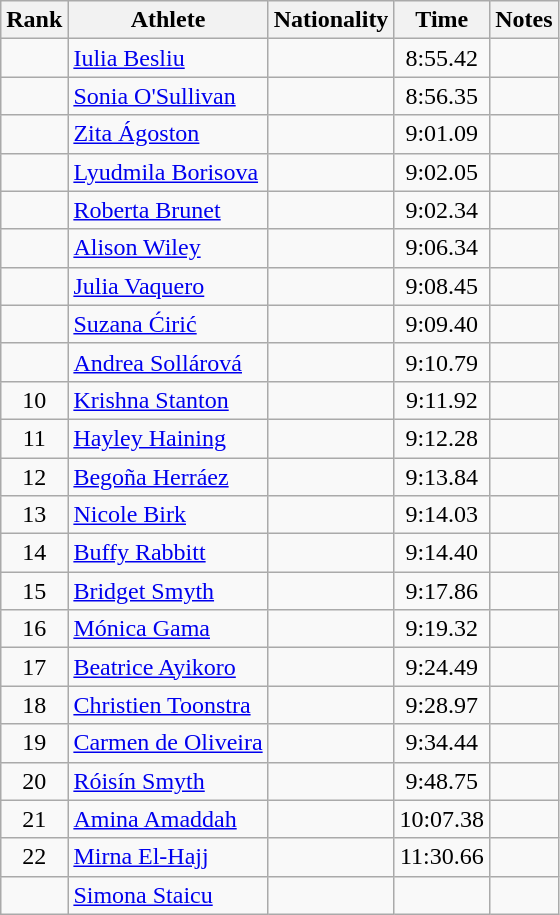<table class="wikitable sortable" style="text-align:center">
<tr>
<th>Rank</th>
<th>Athlete</th>
<th>Nationality</th>
<th>Time</th>
<th>Notes</th>
</tr>
<tr>
<td></td>
<td align=left><a href='#'>Iulia Besliu</a></td>
<td align=left></td>
<td>8:55.42</td>
<td></td>
</tr>
<tr>
<td></td>
<td align=left><a href='#'>Sonia O'Sullivan</a></td>
<td align=left></td>
<td>8:56.35</td>
<td></td>
</tr>
<tr>
<td></td>
<td align=left><a href='#'>Zita Ágoston</a></td>
<td align=left></td>
<td>9:01.09</td>
<td></td>
</tr>
<tr>
<td></td>
<td align=left><a href='#'>Lyudmila Borisova</a></td>
<td align=left></td>
<td>9:02.05</td>
<td></td>
</tr>
<tr>
<td></td>
<td align=left><a href='#'>Roberta Brunet</a></td>
<td align=left></td>
<td>9:02.34</td>
<td></td>
</tr>
<tr>
<td></td>
<td align=left><a href='#'>Alison Wiley</a></td>
<td align=left></td>
<td>9:06.34</td>
<td></td>
</tr>
<tr>
<td></td>
<td align=left><a href='#'>Julia Vaquero</a></td>
<td align=left></td>
<td>9:08.45</td>
<td></td>
</tr>
<tr>
<td></td>
<td align=left><a href='#'>Suzana Ćirić</a></td>
<td align=left></td>
<td>9:09.40</td>
<td></td>
</tr>
<tr>
<td></td>
<td align=left><a href='#'>Andrea Sollárová</a></td>
<td align=left></td>
<td>9:10.79</td>
<td></td>
</tr>
<tr>
<td>10</td>
<td align=left><a href='#'>Krishna Stanton</a></td>
<td align=left></td>
<td>9:11.92</td>
<td></td>
</tr>
<tr>
<td>11</td>
<td align=left><a href='#'>Hayley Haining</a></td>
<td align=left></td>
<td>9:12.28</td>
<td></td>
</tr>
<tr>
<td>12</td>
<td align=left><a href='#'>Begoña Herráez</a></td>
<td align=left></td>
<td>9:13.84</td>
<td></td>
</tr>
<tr>
<td>13</td>
<td align=left><a href='#'>Nicole Birk</a></td>
<td align=left></td>
<td>9:14.03</td>
<td></td>
</tr>
<tr>
<td>14</td>
<td align=left><a href='#'>Buffy Rabbitt</a></td>
<td align=left></td>
<td>9:14.40</td>
<td></td>
</tr>
<tr>
<td>15</td>
<td align=left><a href='#'>Bridget Smyth</a></td>
<td align=left></td>
<td>9:17.86</td>
<td></td>
</tr>
<tr>
<td>16</td>
<td align=left><a href='#'>Mónica Gama</a></td>
<td align=left></td>
<td>9:19.32</td>
<td></td>
</tr>
<tr>
<td>17</td>
<td align=left><a href='#'>Beatrice Ayikoro</a></td>
<td align=left></td>
<td>9:24.49</td>
<td></td>
</tr>
<tr>
<td>18</td>
<td align=left><a href='#'>Christien Toonstra</a></td>
<td align=left></td>
<td>9:28.97</td>
<td></td>
</tr>
<tr>
<td>19</td>
<td align=left><a href='#'>Carmen de Oliveira</a></td>
<td align=left></td>
<td>9:34.44</td>
<td></td>
</tr>
<tr>
<td>20</td>
<td align=left><a href='#'>Róisín Smyth</a></td>
<td align=left></td>
<td>9:48.75</td>
<td></td>
</tr>
<tr>
<td>21</td>
<td align=left><a href='#'>Amina Amaddah</a></td>
<td align=left></td>
<td>10:07.38</td>
<td></td>
</tr>
<tr>
<td>22</td>
<td align=left><a href='#'>Mirna El-Hajj</a></td>
<td align=left></td>
<td>11:30.66</td>
<td></td>
</tr>
<tr>
<td></td>
<td align=left><a href='#'>Simona Staicu</a></td>
<td align=left></td>
<td></td>
<td></td>
</tr>
</table>
